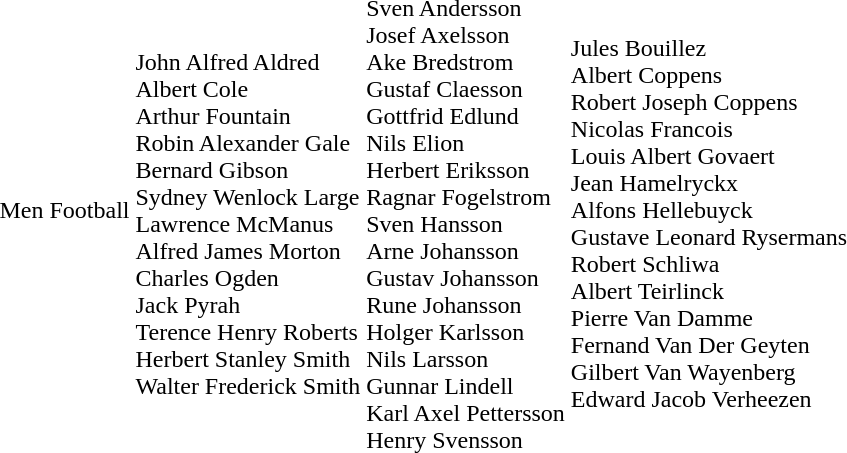<table>
<tr>
<td>Men Football</td>
<td><br>John Alfred Aldred<br>Albert Cole<br>Arthur Fountain<br>Robin Alexander Gale<br>Bernard Gibson<br>Sydney Wenlock Large<br>Lawrence McManus<br>Alfred James Morton<br>Charles Ogden<br>Jack Pyrah<br>Terence Henry Roberts<br>Herbert Stanley Smith<br>Walter Frederick Smith</td>
<td><br>Sven Andersson<br>Josef Axelsson<br>Ake Bredstrom<br>Gustaf Claesson<br>Gottfrid Edlund<br>Nils Elion<br>Herbert Eriksson<br>Ragnar Fogelstrom<br>Sven Hansson<br>Arne Johansson<br>Gustav Johansson<br>Rune Johansson<br>Holger Karlsson<br>Nils Larsson<br>Gunnar Lindell<br>Karl Axel Pettersson<br>Henry Svensson</td>
<td><br>Jules Bouillez<br>Albert Coppens<br>Robert Joseph Coppens<br>Nicolas Francois<br>Louis Albert Govaert<br>Jean Hamelryckx<br>Alfons Hellebuyck<br>Gustave Leonard Rysermans<br>Robert Schliwa<br>Albert Teirlinck<br>Pierre Van Damme<br>Fernand Van Der Geyten<br>Gilbert Van Wayenberg<br>Edward Jacob Verheezen</td>
</tr>
</table>
